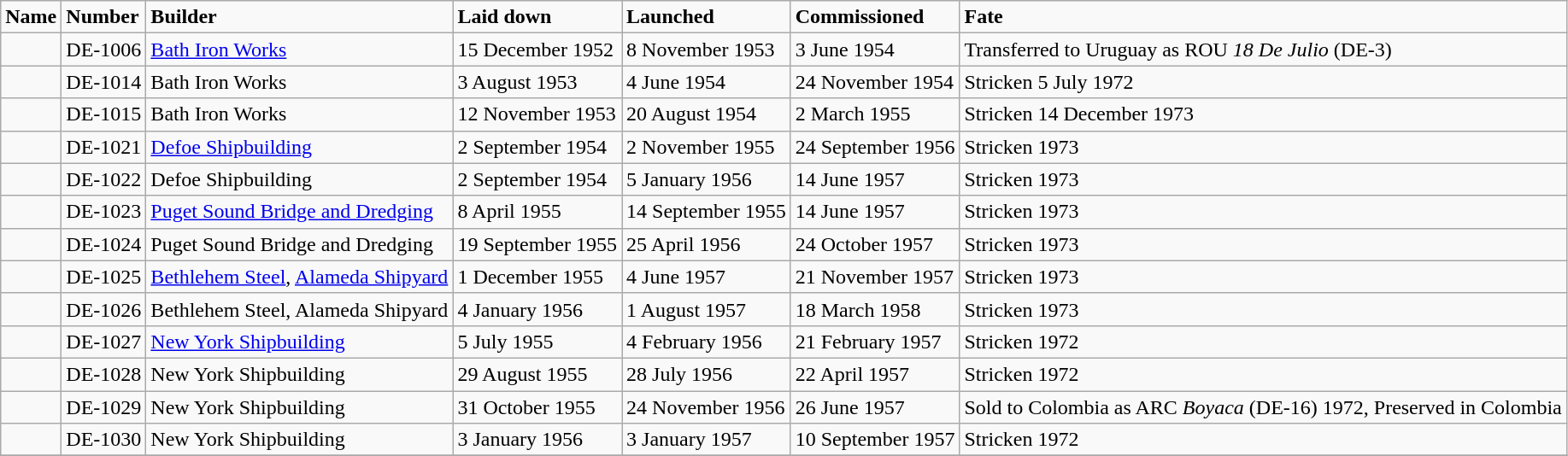<table class="wikitable" align="center">
<tr>
<td><strong>Name</strong></td>
<td><strong>Number</strong></td>
<td><strong>Builder</strong></td>
<td><strong>Laid down</strong></td>
<td><strong>Launched</strong></td>
<td><strong>Commissioned</strong></td>
<td><strong>Fate</strong></td>
</tr>
<tr>
<td></td>
<td>DE-1006</td>
<td><a href='#'>Bath Iron Works</a></td>
<td>15 December 1952</td>
<td>8 November 1953</td>
<td>3 June 1954</td>
<td>Transferred to Uruguay as ROU <em>18 De Julio</em> (DE-3)</td>
</tr>
<tr>
<td></td>
<td>DE-1014</td>
<td>Bath Iron Works</td>
<td>3 August 1953</td>
<td>4 June 1954</td>
<td>24 November 1954</td>
<td>Stricken 5 July 1972</td>
</tr>
<tr>
<td></td>
<td>DE-1015</td>
<td>Bath Iron Works</td>
<td>12 November 1953</td>
<td>20 August 1954</td>
<td>2 March 1955</td>
<td>Stricken 14 December 1973</td>
</tr>
<tr>
<td></td>
<td>DE-1021</td>
<td><a href='#'>Defoe Shipbuilding</a></td>
<td>2 September 1954</td>
<td>2 November 1955</td>
<td>24 September 1956</td>
<td>Stricken 1973</td>
</tr>
<tr>
<td></td>
<td>DE-1022</td>
<td>Defoe Shipbuilding</td>
<td>2 September 1954</td>
<td>5 January 1956</td>
<td>14 June 1957</td>
<td>Stricken 1973</td>
</tr>
<tr>
<td></td>
<td>DE-1023</td>
<td><a href='#'>Puget Sound Bridge and Dredging</a></td>
<td>8 April 1955</td>
<td>14 September 1955</td>
<td>14 June 1957</td>
<td>Stricken 1973</td>
</tr>
<tr>
<td></td>
<td>DE-1024</td>
<td>Puget Sound Bridge and Dredging</td>
<td>19 September 1955</td>
<td>25 April 1956</td>
<td>24 October 1957</td>
<td>Stricken 1973</td>
</tr>
<tr>
<td></td>
<td>DE-1025</td>
<td><a href='#'>Bethlehem Steel</a>, <a href='#'>Alameda Shipyard</a></td>
<td>1 December 1955</td>
<td>4 June 1957</td>
<td>21 November 1957</td>
<td>Stricken 1973</td>
</tr>
<tr>
<td></td>
<td>DE-1026</td>
<td>Bethlehem Steel, Alameda Shipyard</td>
<td>4 January 1956</td>
<td>1 August 1957</td>
<td>18 March 1958</td>
<td>Stricken 1973</td>
</tr>
<tr>
<td></td>
<td>DE-1027</td>
<td><a href='#'>New York Shipbuilding</a></td>
<td>5 July 1955</td>
<td>4 February 1956</td>
<td>21 February 1957</td>
<td>Stricken 1972</td>
</tr>
<tr>
<td></td>
<td>DE-1028</td>
<td>New York Shipbuilding</td>
<td>29 August 1955</td>
<td>28 July 1956</td>
<td>22 April 1957</td>
<td>Stricken 1972</td>
</tr>
<tr>
<td></td>
<td>DE-1029</td>
<td>New York Shipbuilding</td>
<td>31 October 1955</td>
<td>24 November 1956</td>
<td>26 June 1957</td>
<td>Sold to Colombia as ARC <em>Boyaca</em> (DE-16) 1972, Preserved in Colombia</td>
</tr>
<tr>
<td></td>
<td>DE-1030</td>
<td>New York Shipbuilding</td>
<td>3 January 1956</td>
<td>3 January 1957</td>
<td>10 September 1957</td>
<td>Stricken 1972</td>
</tr>
<tr>
</tr>
</table>
